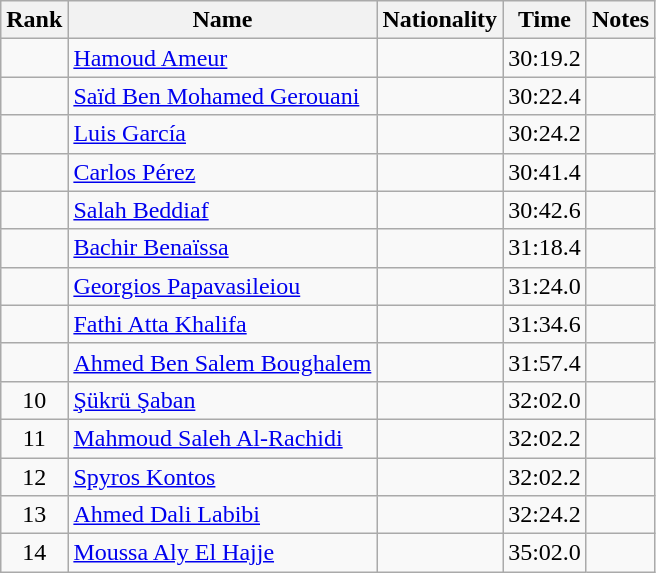<table class="wikitable sortable" style="text-align:center">
<tr>
<th>Rank</th>
<th>Name</th>
<th>Nationality</th>
<th>Time</th>
<th>Notes</th>
</tr>
<tr>
<td></td>
<td align=left><a href='#'>Hamoud Ameur</a></td>
<td align=left></td>
<td>30:19.2</td>
<td></td>
</tr>
<tr>
<td></td>
<td align=left><a href='#'>Saïd Ben Mohamed Gerouani</a></td>
<td align=left></td>
<td>30:22.4</td>
<td></td>
</tr>
<tr>
<td></td>
<td align=left><a href='#'>Luis García</a></td>
<td align=left></td>
<td>30:24.2</td>
<td></td>
</tr>
<tr>
<td></td>
<td align=left><a href='#'>Carlos Pérez</a></td>
<td align=left></td>
<td>30:41.4</td>
<td></td>
</tr>
<tr>
<td></td>
<td align=left><a href='#'>Salah Beddiaf</a></td>
<td align=left></td>
<td>30:42.6</td>
<td></td>
</tr>
<tr>
<td></td>
<td align=left><a href='#'>Bachir Benaïssa</a></td>
<td align=left></td>
<td>31:18.4</td>
<td></td>
</tr>
<tr>
<td></td>
<td align=left><a href='#'>Georgios Papavasileiou</a></td>
<td align=left></td>
<td>31:24.0</td>
<td></td>
</tr>
<tr>
<td></td>
<td align=left><a href='#'>Fathi Atta Khalifa</a></td>
<td align=left></td>
<td>31:34.6</td>
<td></td>
</tr>
<tr>
<td></td>
<td align=left><a href='#'>Ahmed Ben Salem Boughalem</a></td>
<td align=left></td>
<td>31:57.4</td>
<td></td>
</tr>
<tr>
<td>10</td>
<td align=left><a href='#'>Şükrü Şaban</a></td>
<td align=left></td>
<td>32:02.0</td>
<td></td>
</tr>
<tr>
<td>11</td>
<td align=left><a href='#'>Mahmoud Saleh Al-Rachidi</a></td>
<td align=left></td>
<td>32:02.2</td>
<td></td>
</tr>
<tr>
<td>12</td>
<td align=left><a href='#'>Spyros Kontos</a></td>
<td align=left></td>
<td>32:02.2</td>
<td></td>
</tr>
<tr>
<td>13</td>
<td align=left><a href='#'>Ahmed Dali Labibi</a></td>
<td align=left></td>
<td>32:24.2</td>
<td></td>
</tr>
<tr>
<td>14</td>
<td align=left><a href='#'>Moussa Aly El Hajje</a></td>
<td align=left></td>
<td>35:02.0</td>
<td></td>
</tr>
</table>
